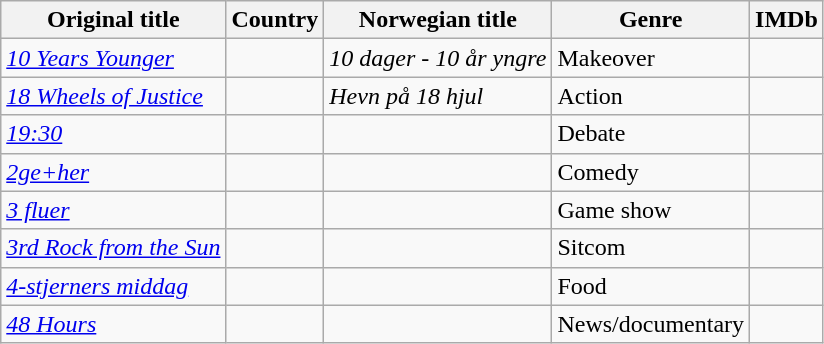<table class="wikitable">
<tr>
<th>Original title</th>
<th>Country</th>
<th>Norwegian title</th>
<th>Genre</th>
<th>IMDb</th>
</tr>
<tr>
<td><em><a href='#'>10 Years Younger</a></em></td>
<td></td>
<td><em>10 dager - 10 år yngre</em></td>
<td>Makeover</td>
<td></td>
</tr>
<tr>
<td><em><a href='#'>18 Wheels of Justice</a></em></td>
<td></td>
<td><em>Hevn på 18 hjul</em></td>
<td>Action</td>
<td></td>
</tr>
<tr>
<td><em><a href='#'>19:30</a></em></td>
<td></td>
<td></td>
<td>Debate</td>
<td></td>
</tr>
<tr>
<td><em><a href='#'>2ge+her</a></em></td>
<td></td>
<td></td>
<td>Comedy</td>
<td></td>
</tr>
<tr>
<td><em><a href='#'>3 fluer</a></em></td>
<td></td>
<td></td>
<td>Game show</td>
<td></td>
</tr>
<tr>
<td><em><a href='#'>3rd Rock from the Sun</a></em></td>
<td></td>
<td></td>
<td>Sitcom</td>
<td></td>
</tr>
<tr>
<td><em><a href='#'>4-stjerners middag</a></em></td>
<td></td>
<td></td>
<td>Food</td>
<td></td>
</tr>
<tr>
<td><em><a href='#'>48 Hours</a></em></td>
<td></td>
<td></td>
<td>News/documentary</td>
<td></td>
</tr>
</table>
